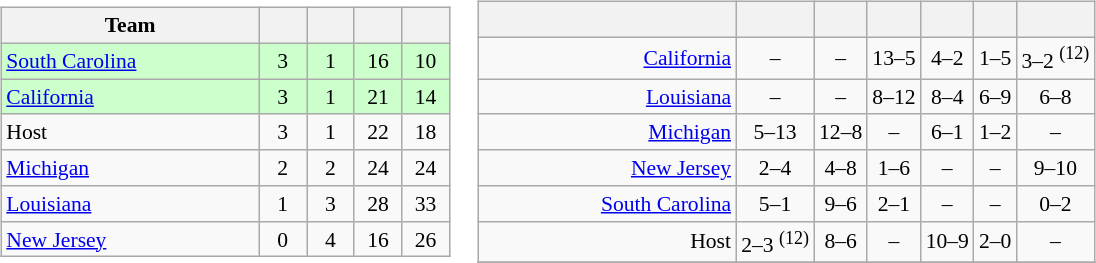<table>
<tr>
<td><br><table class="wikitable" style="text-align: center; font-size: 90%;">
<tr>
<th width=165>Team</th>
<th width=25></th>
<th width=25></th>
<th width=25></th>
<th width=25></th>
</tr>
<tr bgcolor="#ccffcc">
<td align="left"> <a href='#'>South Carolina</a></td>
<td>3</td>
<td>1</td>
<td>16</td>
<td>10</td>
</tr>
<tr bgcolor="#ccffcc">
<td align="left"> <a href='#'>California</a></td>
<td>3</td>
<td>1</td>
<td>21</td>
<td>14</td>
</tr>
<tr>
<td align="left"> Host</td>
<td>3</td>
<td>1</td>
<td>22</td>
<td>18</td>
</tr>
<tr>
<td align="left"> <a href='#'>Michigan</a></td>
<td>2</td>
<td>2</td>
<td>24</td>
<td>24</td>
</tr>
<tr>
<td align="left"> <a href='#'>Louisiana</a></td>
<td>1</td>
<td>3</td>
<td>28</td>
<td>33</td>
</tr>
<tr>
<td align="left"> <a href='#'>New Jersey</a></td>
<td>0</td>
<td>4</td>
<td>16</td>
<td>26</td>
</tr>
</table>
</td>
<td><br><table class="wikitable" style="text-align:center; font-size:90%;">
<tr>
<th width=165> </th>
<th></th>
<th></th>
<th></th>
<th></th>
<th></th>
<th></th>
</tr>
<tr>
<td style="text-align:right;"><a href='#'>California</a> </td>
<td>–</td>
<td>–</td>
<td>13–5</td>
<td>4–2</td>
<td>1–5</td>
<td>3–2 <sup>(12)</sup></td>
</tr>
<tr>
<td style="text-align:right;"><a href='#'>Louisiana</a> </td>
<td>–</td>
<td>–</td>
<td>8–12</td>
<td>8–4</td>
<td>6–9</td>
<td>6–8</td>
</tr>
<tr>
<td style="text-align:right;"><a href='#'>Michigan</a> </td>
<td>5–13</td>
<td>12–8</td>
<td>–</td>
<td>6–1</td>
<td>1–2</td>
<td>–</td>
</tr>
<tr>
<td style="text-align:right;"><a href='#'>New Jersey</a> </td>
<td>2–4</td>
<td>4–8</td>
<td>1–6</td>
<td>–</td>
<td>–</td>
<td>9–10</td>
</tr>
<tr>
<td style="text-align:right;"><a href='#'>South Carolina</a> </td>
<td>5–1</td>
<td>9–6</td>
<td>2–1</td>
<td>–</td>
<td>–</td>
<td>0–2</td>
</tr>
<tr>
<td style="text-align:right;">Host </td>
<td>2–3 <sup>(12)</sup></td>
<td>8–6</td>
<td>–</td>
<td>10–9</td>
<td>2–0</td>
<td>–</td>
</tr>
<tr>
</tr>
</table>
</td>
</tr>
</table>
